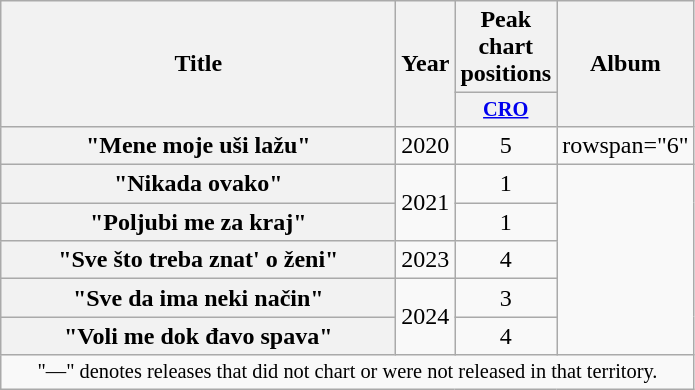<table class="wikitable plainrowheaders" style="text-align:center;">
<tr>
<th scope="col" rowspan="2" style="width:16em;">Title</th>
<th scope="col" rowspan="2" style="width:1em;">Year</th>
<th scope="col" colspan="1">Peak chart positions</th>
<th scope="col" rowspan="2">Album</th>
</tr>
<tr>
<th scope="col" style="width:3em;font-size:85%;"><a href='#'>CRO</a><br></th>
</tr>
<tr>
<th scope="row">"Mene moje uši lažu"</th>
<td>2020</td>
<td>5</td>
<td>rowspan="6" </td>
</tr>
<tr>
<th scope="row">"Nikada ovako"</th>
<td rowspan="2">2021</td>
<td>1</td>
</tr>
<tr>
<th scope="row">"Poljubi me za kraj"</th>
<td>1</td>
</tr>
<tr>
<th scope="row">"Sve što treba znat' o ženi"</th>
<td rowspan="1">2023</td>
<td>4</td>
</tr>
<tr>
<th scope="row">"Sve da ima neki način"</th>
<td rowspan="2">2024</td>
<td>3</td>
</tr>
<tr>
<th scope="row">"Voli me dok đavo spava"</th>
<td>4</td>
</tr>
<tr>
<td colspan="22" style="text-align:center; font-size:85%;">"—" denotes releases that did not chart or were not released in that territory.</td>
</tr>
</table>
